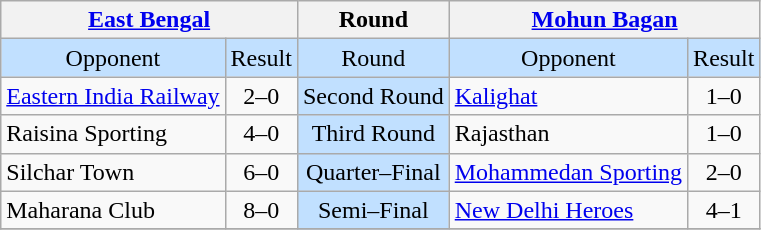<table class="wikitable" style="text-align:center">
<tr>
<th colspan="2"><a href='#'>East Bengal</a></th>
<th>Round</th>
<th colspan="2"><a href='#'>Mohun Bagan</a></th>
</tr>
<tr style="background:#C1E0FF">
<td>Opponent</td>
<td colspan="1">Result</td>
<td>Round</td>
<td>Opponent</td>
<td colspan="1">Result</td>
</tr>
<tr>
<td style="text-align:left"><a href='#'>Eastern India Railway</a></td>
<td colspan="1">2–0</td>
<td style="background:#C1E0FF">Second Round</td>
<td style="text-align:left"><a href='#'>Kalighat</a></td>
<td colspan="1">1–0</td>
</tr>
<tr>
<td style="text-align:left">Raisina Sporting</td>
<td colspan="1">4–0</td>
<td style="background:#C1E0FF">Third Round</td>
<td style="text-align:left">Rajasthan</td>
<td colspan="1">1–0</td>
</tr>
<tr>
<td style="text-align:left">Silchar Town</td>
<td colspan="1">6–0</td>
<td style="background:#C1E0FF">Quarter–Final</td>
<td style="text-align:left"><a href='#'>Mohammedan Sporting</a></td>
<td colspan="1">2–0</td>
</tr>
<tr>
<td style="text-align:left">Maharana Club</td>
<td colspan="1">8–0</td>
<td style="background:#C1E0FF">Semi–Final</td>
<td style="text-align:left"><a href='#'>New Delhi Heroes</a></td>
<td colspan="1">4–1</td>
</tr>
<tr>
</tr>
</table>
